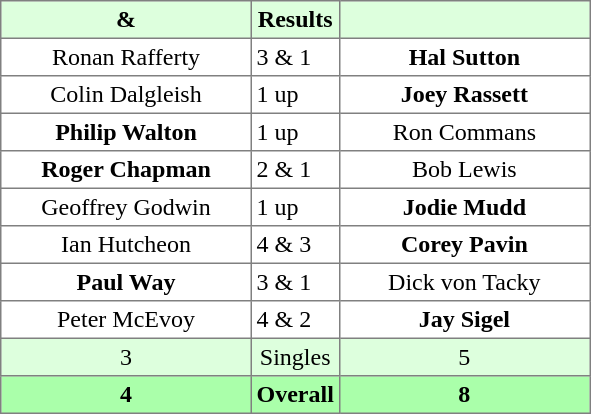<table border="1" cellpadding="3" style="border-collapse: collapse; text-align:center;">
<tr style="background:#ddffdd;">
<th width=160> & </th>
<th>Results</th>
<th width=160></th>
</tr>
<tr>
<td>Ronan Rafferty</td>
<td align=left> 3 & 1</td>
<td><strong>Hal Sutton</strong></td>
</tr>
<tr>
<td>Colin Dalgleish</td>
<td align=left> 1 up</td>
<td><strong>Joey Rassett</strong></td>
</tr>
<tr>
<td><strong>Philip Walton</strong></td>
<td align=left> 1 up</td>
<td>Ron Commans</td>
</tr>
<tr>
<td><strong>Roger Chapman</strong></td>
<td align=left> 2 & 1</td>
<td>Bob Lewis</td>
</tr>
<tr>
<td>Geoffrey Godwin</td>
<td align=left> 1 up</td>
<td><strong>Jodie Mudd</strong></td>
</tr>
<tr>
<td>Ian Hutcheon</td>
<td align=left> 4 & 3</td>
<td><strong>Corey Pavin</strong></td>
</tr>
<tr>
<td><strong>Paul Way</strong></td>
<td align=left> 3 & 1</td>
<td>Dick von Tacky</td>
</tr>
<tr>
<td>Peter McEvoy</td>
<td align=left> 4 & 2</td>
<td><strong>Jay Sigel</strong></td>
</tr>
<tr style="background:#ddffdd;">
<td>3</td>
<td>Singles</td>
<td>5</td>
</tr>
<tr style="background:#aaffaa;">
<th>4</th>
<th>Overall</th>
<th>8</th>
</tr>
</table>
